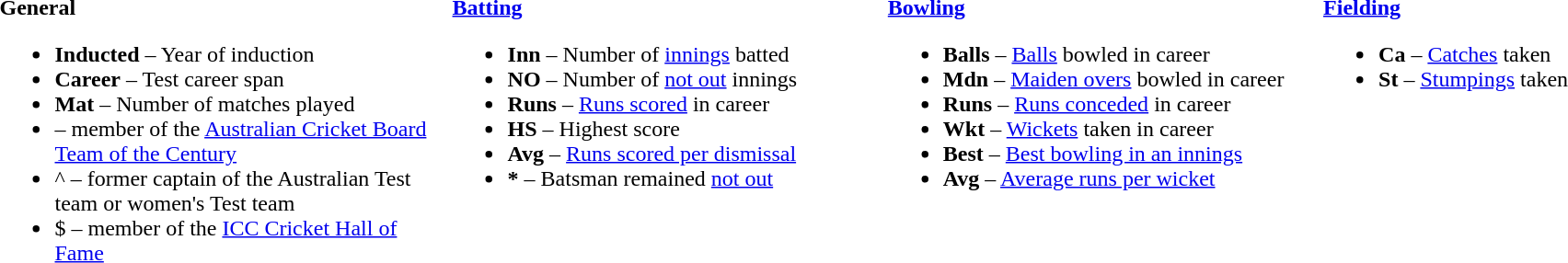<table>
<tr>
<td valign="top" style="width:26%"><br><strong>General</strong><ul><li><strong>Inducted</strong> – Year of induction</li><li><strong>Career</strong> – Test career span</li><li><strong>Mat</strong> – Number of matches played</li><li> – member of the <a href='#'>Australian Cricket Board Team of the Century</a></li><li>^ – former captain of the Australian Test team or women's Test team</li><li>$ – member of the <a href='#'>ICC Cricket Hall of Fame</a></li></ul></td>
<td valign=top style=width:25%><br><strong><a href='#'>Batting</a></strong><ul><li><strong>Inn</strong> – Number of <a href='#'>innings</a> batted</li><li><strong>NO</strong> – Number of <a href='#'>not out</a> innings</li><li><strong>Runs</strong> – <a href='#'>Runs scored</a> in career</li><li><strong>HS</strong> – Highest score</li><li><strong>Avg</strong> – <a href='#'>Runs scored per dismissal</a></li><li><strong>*</strong> – Batsman remained <a href='#'>not out</a></li></ul></td>
<td valign=top style=width:25%><br><strong><a href='#'>Bowling</a></strong><ul><li><strong>Balls</strong> – <a href='#'>Balls</a> bowled in career</li><li><strong>Mdn</strong> – <a href='#'>Maiden overs</a> bowled in career</li><li><strong>Runs</strong> – <a href='#'>Runs conceded</a> in career</li><li><strong>Wkt</strong> – <a href='#'>Wickets</a> taken in career</li><li><strong>Best</strong> – <a href='#'>Best bowling in an innings</a></li><li><strong>Avg</strong> – <a href='#'>Average runs per wicket</a></li></ul></td>
<td valign=top style=width:24%"><br><strong><a href='#'>Fielding</a></strong><ul><li><strong>Ca</strong> – <a href='#'>Catches</a> taken</li><li><strong>St</strong> – <a href='#'>Stumpings</a> taken</li></ul></td>
</tr>
</table>
